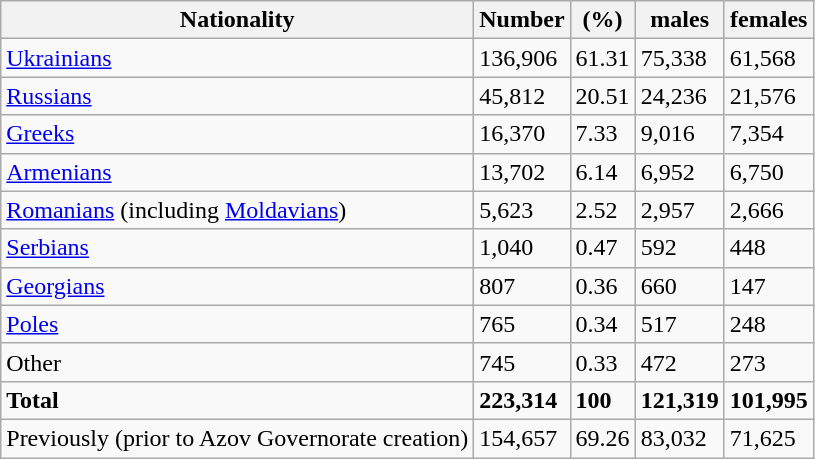<table align="center" class="wikitable plainlinks TablePager">
<tr>
<th>Nationality</th>
<th>Number</th>
<th>(%)</th>
<th>males</th>
<th>females</th>
</tr>
<tr ---->
<td><a href='#'>Ukrainians</a></td>
<td>136,906</td>
<td>61.31</td>
<td>75,338</td>
<td>61,568</td>
</tr>
<tr ---->
<td><a href='#'>Russians</a></td>
<td>45,812</td>
<td>20.51</td>
<td>24,236</td>
<td>21,576</td>
</tr>
<tr ---->
<td><a href='#'>Greeks</a></td>
<td>16,370</td>
<td>7.33</td>
<td>9,016</td>
<td>7,354</td>
</tr>
<tr ---->
<td><a href='#'>Armenians</a></td>
<td>13,702</td>
<td>6.14</td>
<td>6,952</td>
<td>6,750</td>
</tr>
<tr ---->
<td><a href='#'>Romanians</a> (including <a href='#'>Moldavians</a>)</td>
<td>5,623</td>
<td>2.52</td>
<td>2,957</td>
<td>2,666</td>
</tr>
<tr ---->
<td><a href='#'>Serbians</a></td>
<td>1,040</td>
<td>0.47</td>
<td>592</td>
<td>448</td>
</tr>
<tr ---->
<td><a href='#'>Georgians</a></td>
<td>807</td>
<td>0.36</td>
<td>660</td>
<td>147</td>
</tr>
<tr ---->
<td><a href='#'>Poles</a></td>
<td>765</td>
<td>0.34</td>
<td>517</td>
<td>248</td>
</tr>
<tr ---->
<td>Other</td>
<td>745</td>
<td>0.33</td>
<td>472</td>
<td>273</td>
</tr>
<tr ---->
<td><strong>Total</strong></td>
<td><strong>223,314</strong></td>
<td><strong>100</strong></td>
<td><strong>121,319</strong></td>
<td><strong>101,995</strong></td>
</tr>
<tr ---->
<td>Previously (prior to Azov Governorate creation)</td>
<td>154,657</td>
<td>69.26</td>
<td>83,032</td>
<td>71,625</td>
</tr>
</table>
